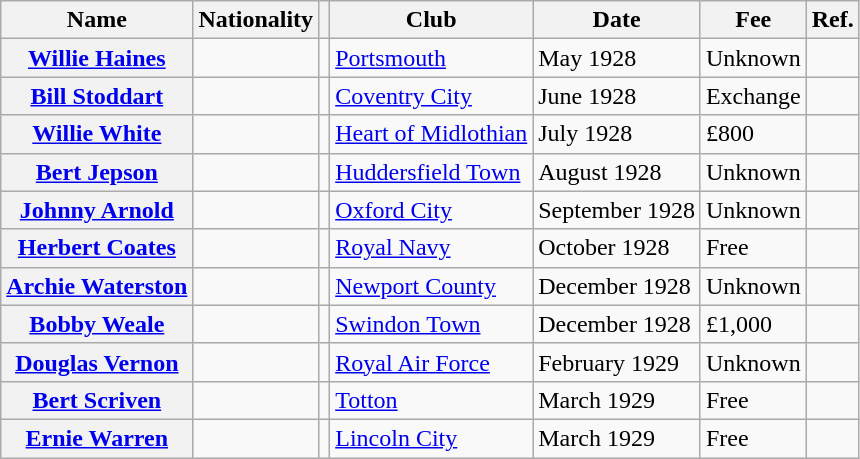<table class="wikitable plainrowheaders">
<tr>
<th scope="col">Name</th>
<th scope="col">Nationality</th>
<th scope="col"></th>
<th scope="col">Club</th>
<th scope="col">Date</th>
<th scope="col">Fee</th>
<th scope="col">Ref.</th>
</tr>
<tr>
<th scope="row"><a href='#'>Willie Haines</a></th>
<td></td>
<td align="center"></td>
<td> <a href='#'>Portsmouth</a></td>
<td>May 1928</td>
<td>Unknown</td>
<td align="center"></td>
</tr>
<tr>
<th scope="row"><a href='#'>Bill Stoddart</a></th>
<td></td>
<td align="center"></td>
<td> <a href='#'>Coventry City</a></td>
<td>June 1928</td>
<td>Exchange</td>
<td align="center"></td>
</tr>
<tr>
<th scope="row"><a href='#'>Willie White</a></th>
<td></td>
<td align="center"></td>
<td> <a href='#'>Heart of Midlothian</a></td>
<td>July 1928</td>
<td>£800</td>
<td align="center"></td>
</tr>
<tr>
<th scope="row"><a href='#'>Bert Jepson</a></th>
<td></td>
<td align="center"></td>
<td> <a href='#'>Huddersfield Town</a></td>
<td>August 1928</td>
<td>Unknown</td>
<td align="center"></td>
</tr>
<tr>
<th scope="row"><a href='#'>Johnny Arnold</a></th>
<td></td>
<td align="center"></td>
<td> <a href='#'>Oxford City</a></td>
<td>September 1928</td>
<td>Unknown</td>
<td align="center"></td>
</tr>
<tr>
<th scope="row"><a href='#'>Herbert Coates</a></th>
<td></td>
<td align="center"></td>
<td> <a href='#'>Royal Navy</a></td>
<td>October 1928</td>
<td>Free</td>
<td align="center"></td>
</tr>
<tr>
<th scope="row"><a href='#'>Archie Waterston</a></th>
<td></td>
<td align="center"></td>
<td> <a href='#'>Newport County</a></td>
<td>December 1928</td>
<td>Unknown</td>
<td align="center"></td>
</tr>
<tr>
<th scope="row"><a href='#'>Bobby Weale</a></th>
<td></td>
<td align="center"></td>
<td> <a href='#'>Swindon Town</a></td>
<td>December 1928</td>
<td>£1,000</td>
<td align="center"></td>
</tr>
<tr>
<th scope="row"><a href='#'>Douglas Vernon</a></th>
<td></td>
<td align="center"></td>
<td> <a href='#'>Royal Air Force</a></td>
<td>February 1929</td>
<td>Unknown</td>
<td align="center"></td>
</tr>
<tr>
<th scope="row"><a href='#'>Bert Scriven</a></th>
<td></td>
<td align="center"></td>
<td> <a href='#'>Totton</a></td>
<td>March 1929</td>
<td>Free</td>
<td align="center"></td>
</tr>
<tr>
<th scope="row"><a href='#'>Ernie Warren</a></th>
<td></td>
<td align="center"></td>
<td> <a href='#'>Lincoln City</a></td>
<td>March 1929</td>
<td>Free</td>
<td align="center"></td>
</tr>
</table>
